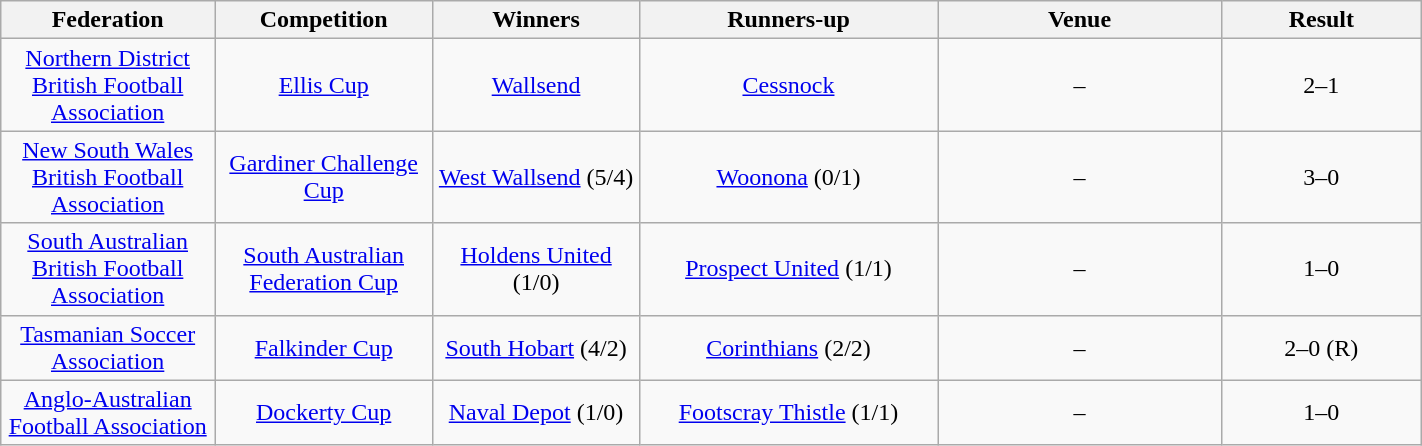<table class="wikitable" width="75%">
<tr>
<th style="width:10em">Federation</th>
<th style="width:10em">Competition</th>
<th style="width:10em">Winners</th>
<th style="width:15em">Runners-up</th>
<th style="width:15em">Venue</th>
<th style="width:10em">Result</th>
</tr>
<tr>
<td align="center"><a href='#'>Northern District British Football Association</a></td>
<td align="center"><a href='#'>Ellis Cup</a></td>
<td align="center"><a href='#'>Wallsend</a></td>
<td align="center"><a href='#'>Cessnock</a></td>
<td align="center">–</td>
<td align="center">2–1</td>
</tr>
<tr>
<td align="center"><a href='#'>New South Wales British Football Association</a></td>
<td align="center"><a href='#'>Gardiner Challenge Cup</a></td>
<td align="center"><a href='#'>West Wallsend</a> (5/4)</td>
<td align="center"><a href='#'>Woonona</a> (0/1)</td>
<td align="center">–</td>
<td align="center">3–0</td>
</tr>
<tr>
<td align="center"><a href='#'>South Australian British Football Association</a></td>
<td align="center"><a href='#'>South Australian Federation Cup</a></td>
<td align="center"><a href='#'>Holdens United</a> (1/0)</td>
<td align="center"><a href='#'>Prospect United</a> (1/1)</td>
<td align="center">–</td>
<td align="center">1–0</td>
</tr>
<tr>
<td align="center"><a href='#'>Tasmanian Soccer Association</a></td>
<td align="center"><a href='#'>Falkinder Cup</a></td>
<td align="center"><a href='#'>South Hobart</a> (4/2)</td>
<td align="center"><a href='#'>Corinthians</a> (2/2)</td>
<td align="center">–</td>
<td align="center">2–0 (R)</td>
</tr>
<tr>
<td align="center"><a href='#'>Anglo-Australian Football Association</a></td>
<td align="center"><a href='#'>Dockerty Cup</a></td>
<td align="center"><a href='#'>Naval Depot</a> (1/0)</td>
<td align="center"><a href='#'>Footscray Thistle</a> (1/1)</td>
<td align="center">–</td>
<td align="center">1–0</td>
</tr>
</table>
